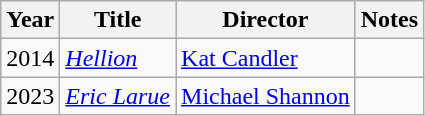<table class="wikitable">
<tr>
<th>Year</th>
<th>Title</th>
<th>Director</th>
<th>Notes</th>
</tr>
<tr>
<td>2014</td>
<td><em><a href='#'>Hellion</a></em></td>
<td><a href='#'>Kat Candler</a></td>
<td></td>
</tr>
<tr>
<td>2023</td>
<td><em><a href='#'>Eric Larue</a></em></td>
<td><a href='#'>Michael Shannon</a></td>
<td></td>
</tr>
</table>
